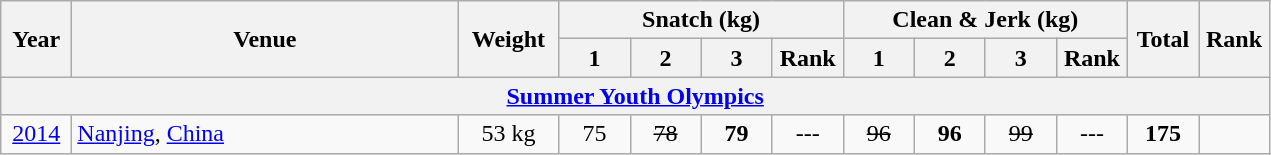<table class = "wikitable" style="text-align:center;">
<tr>
<th rowspan=2 width=40>Year</th>
<th rowspan=2 width=250>Venue</th>
<th rowspan=2 width=60>Weight</th>
<th colspan=4>Snatch (kg)</th>
<th colspan=4>Clean & Jerk (kg)</th>
<th rowspan=2 width=40>Total</th>
<th rowspan=2 width=40>Rank</th>
</tr>
<tr>
<th width=40>1</th>
<th width=40>2</th>
<th width=40>3</th>
<th width=40>Rank</th>
<th width=40>1</th>
<th width=40>2</th>
<th width=40>3</th>
<th width=40>Rank</th>
</tr>
<tr>
<th colspan=13><a href='#'>Summer Youth Olympics</a></th>
</tr>
<tr>
<td><a href='#'>2014</a></td>
<td align=left> <a href='#'>Nanjing</a>, <a href='#'>China</a></td>
<td>53 kg</td>
<td>75</td>
<td><s>78</s></td>
<td><strong>79</strong></td>
<td>---</td>
<td><s>96</s></td>
<td><strong>96</strong></td>
<td><s>99</s></td>
<td>---</td>
<td><strong>175</strong></td>
<td></td>
</tr>
</table>
